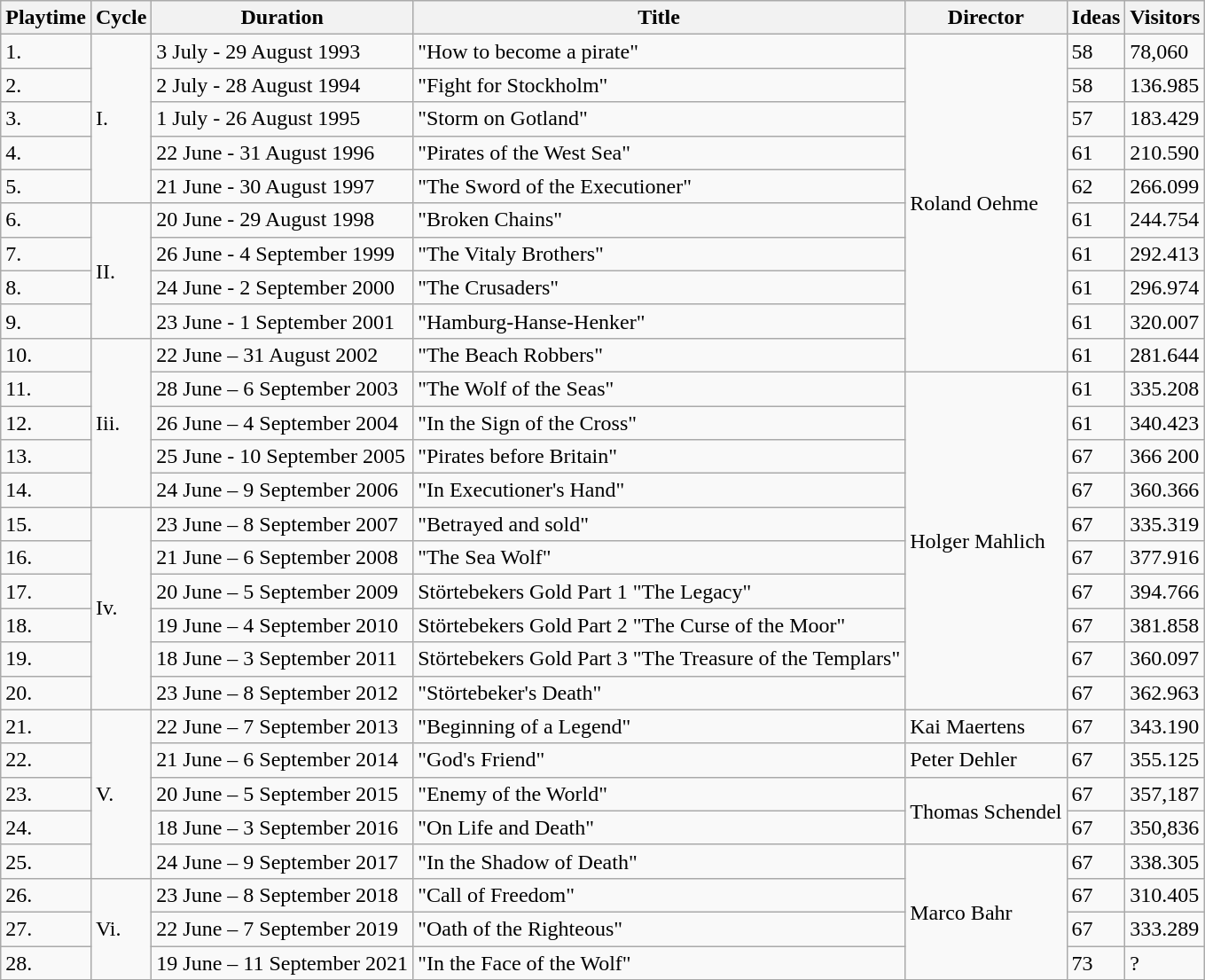<table class="wikitable sortable">
<tr>
<th>Playtime</th>
<th>Cycle</th>
<th>Duration</th>
<th>Title</th>
<th>Director</th>
<th>Ideas</th>
<th>Visitors</th>
</tr>
<tr>
<td>1.</td>
<td rowspan="5">I.</td>
<td>3 July - 29 August 1993</td>
<td>"How to become a pirate"</td>
<td rowspan="10">Roland Oehme</td>
<td>58</td>
<td>78,060</td>
</tr>
<tr>
<td>2.</td>
<td>2 July - 28 August 1994</td>
<td>"Fight for Stockholm"</td>
<td>58</td>
<td>136.985</td>
</tr>
<tr>
<td>3.</td>
<td>1 July - 26 August 1995</td>
<td>"Storm on Gotland"</td>
<td>57</td>
<td>183.429</td>
</tr>
<tr>
<td>4.</td>
<td>22 June - 31 August 1996</td>
<td>"Pirates of the West Sea"</td>
<td>61</td>
<td>210.590</td>
</tr>
<tr>
<td>5.</td>
<td>21 June - 30 August 1997</td>
<td>"The Sword of the Executioner"</td>
<td>62</td>
<td>266.099</td>
</tr>
<tr>
<td>6.</td>
<td rowspan="4">II.</td>
<td>20 June - 29 August 1998</td>
<td>"Broken Chains"</td>
<td>61</td>
<td>244.754</td>
</tr>
<tr>
<td>7.</td>
<td>26 June - 4 September 1999</td>
<td>"The Vitaly Brothers"</td>
<td>61</td>
<td>292.413</td>
</tr>
<tr>
<td>8.</td>
<td>24 June - 2 September 2000</td>
<td>"The Crusaders"</td>
<td>61</td>
<td>296.974</td>
</tr>
<tr>
<td>9.</td>
<td>23 June - 1 September 2001</td>
<td>"Hamburg-Hanse-Henker"</td>
<td>61</td>
<td>320.007</td>
</tr>
<tr>
<td>10.</td>
<td rowspan="5">Iii.</td>
<td>22 June – 31 August 2002</td>
<td>"The Beach Robbers"</td>
<td>61</td>
<td>281.644</td>
</tr>
<tr>
<td>11.</td>
<td>28 June – 6 September 2003</td>
<td>"The Wolf of the Seas"</td>
<td rowspan="10">Holger Mahlich</td>
<td>61</td>
<td>335.208</td>
</tr>
<tr>
<td>12.</td>
<td>26 June – 4 September 2004</td>
<td>"In the Sign of the Cross"</td>
<td>61</td>
<td>340.423</td>
</tr>
<tr>
<td>13.</td>
<td>25 June - 10 September 2005</td>
<td>"Pirates before Britain"</td>
<td>67</td>
<td>366 200</td>
</tr>
<tr>
<td>14.</td>
<td>24 June – 9 September 2006</td>
<td>"In Executioner's Hand"</td>
<td>67</td>
<td>360.366</td>
</tr>
<tr>
<td>15.</td>
<td rowspan="6">Iv.</td>
<td>23 June – 8 September 2007</td>
<td>"Betrayed and sold"</td>
<td>67</td>
<td>335.319</td>
</tr>
<tr>
<td>16.</td>
<td>21 June – 6 September 2008</td>
<td>"The Sea Wolf"</td>
<td>67</td>
<td>377.916</td>
</tr>
<tr>
<td>17.</td>
<td>20 June – 5 September 2009</td>
<td>Störtebekers Gold Part 1 "The Legacy"</td>
<td>67</td>
<td>394.766</td>
</tr>
<tr>
<td>18.</td>
<td>19 June – 4 September 2010</td>
<td>Störtebekers Gold Part 2 "The Curse of the Moor"</td>
<td>67</td>
<td>381.858</td>
</tr>
<tr>
<td>19.</td>
<td>18 June – 3 September 2011</td>
<td>Störtebekers Gold Part 3 "The Treasure of the Templars"</td>
<td>67</td>
<td>360.097</td>
</tr>
<tr>
<td>20.</td>
<td>23 June – 8 September 2012</td>
<td>"Störtebeker's Death"</td>
<td>67</td>
<td>362.963</td>
</tr>
<tr>
<td>21.</td>
<td rowspan="5">V.</td>
<td>22 June – 7 September 2013</td>
<td>"Beginning of a Legend"</td>
<td>Kai Maertens</td>
<td>67</td>
<td>343.190</td>
</tr>
<tr>
<td>22.</td>
<td>21 June – 6 September 2014</td>
<td>"God's Friend"</td>
<td>Peter Dehler</td>
<td>67</td>
<td>355.125</td>
</tr>
<tr>
<td>23.</td>
<td>20 June – 5 September 2015</td>
<td>"Enemy of the World"</td>
<td rowspan="2">Thomas Schendel</td>
<td>67</td>
<td>357,187</td>
</tr>
<tr>
<td>24.</td>
<td>18 June – 3 September 2016</td>
<td>"On Life and Death"</td>
<td>67</td>
<td>350,836</td>
</tr>
<tr>
<td>25.</td>
<td>24 June – 9 September 2017</td>
<td>"In the Shadow of Death"</td>
<td rowspan="4">Marco Bahr</td>
<td>67</td>
<td>338.305</td>
</tr>
<tr>
<td>26.</td>
<td rowspan="3">Vi.</td>
<td>23 June – 8 September 2018</td>
<td>"Call of Freedom"</td>
<td>67</td>
<td>310.405</td>
</tr>
<tr>
<td>27.</td>
<td>22 June – 7 September 2019</td>
<td>"Oath of the Righteous"</td>
<td>67</td>
<td>333.289</td>
</tr>
<tr>
<td>28.</td>
<td>19 June – 11 September 2021</td>
<td>"In the Face of the Wolf"</td>
<td>73</td>
<td>?</td>
</tr>
</table>
